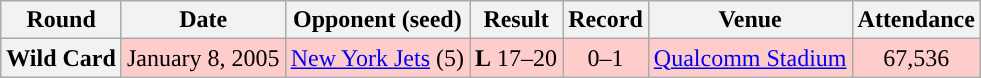<table class="wikitable" style="text-align:center">
<tr>
<th>Round</th>
<th>Date</th>
<th>Opponent (seed)</th>
<th>Result</th>
<th>Record</th>
<th>Venue</th>
<th>Attendance</th>
</tr>
<tr style="background:#fcc">
<th>Wild Card</th>
<td>January 8, 2005</td>
<td><a href='#'>New York Jets</a> (5)</td>
<td><strong>L</strong> 17–20</td>
<td>0–1</td>
<td><a href='#'>Qualcomm Stadium</a></td>
<td>67,536</td>
</tr>
</table>
